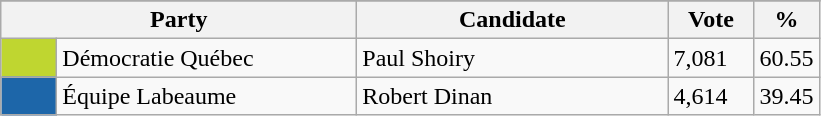<table class="wikitable">
<tr>
</tr>
<tr>
<th bgcolor="#DDDDFF" width="230px" colspan="2">Party</th>
<th bgcolor="#DDDDFF" width="200px">Candidate</th>
<th bgcolor="#DDDDFF" width="50px">Vote</th>
<th bgcolor="#DDDDFF" width="30px">%</th>
</tr>
<tr>
<td bgcolor=#BFD630 width="30px"> </td>
<td>Démocratie Québec</td>
<td>Paul Shoiry</td>
<td>7,081</td>
<td>60.55</td>
</tr>
<tr>
<td bgcolor=#1D66A9 width="30px"> </td>
<td>Équipe Labeaume</td>
<td>Robert Dinan</td>
<td>4,614</td>
<td>39.45</td>
</tr>
</table>
